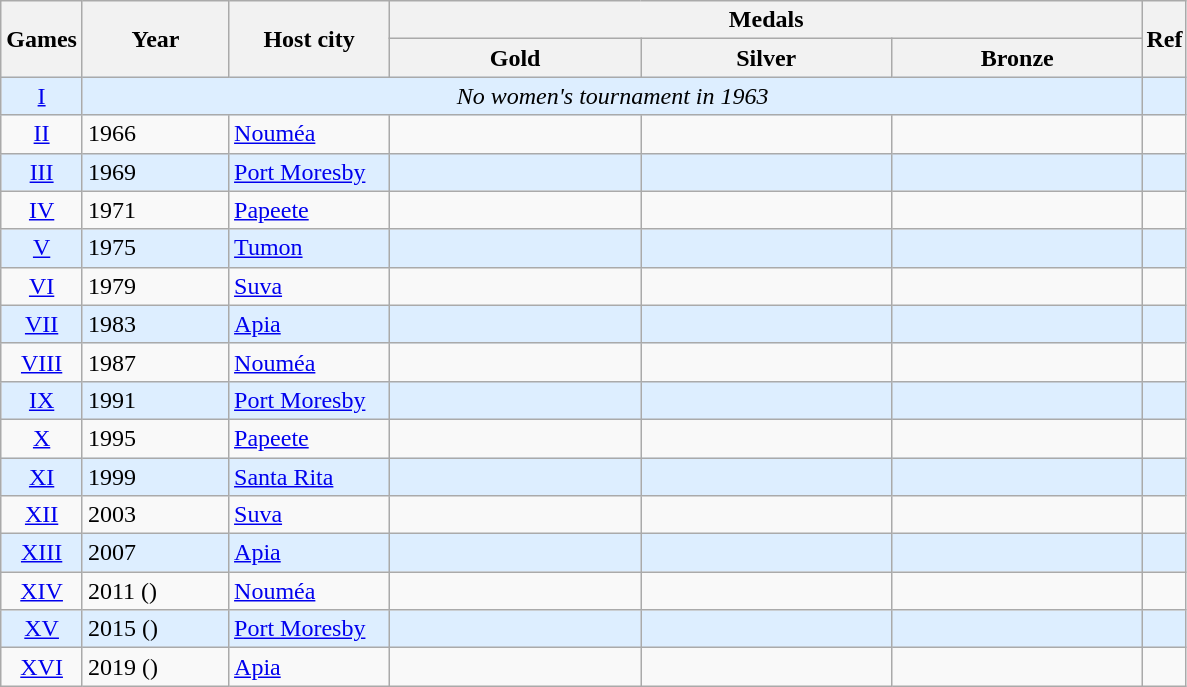<table class=wikitable style="text-align:left">
<tr>
<th rowspan="2" width=25>Games</th>
<th rowspan="2" width=90>Year</th>
<th rowspan="2" width=100>Host city </th>
<th colspan="3">Medals</th>
<th rowspan="2" style="padding:2px;">Ref</th>
</tr>
<tr>
<th width=160>Gold</th>
<th width=160>Silver</th>
<th width=160>Bronze </th>
</tr>
<tr bgcolor=#ddeeff>
<td align=center><a href='#'>I</a> </td>
<td colspan="5" align=center><em>No women's tournament in 1963</em></td>
<td align=center></td>
</tr>
<tr>
<td align=center><a href='#'>II</a></td>
<td>1966 </td>
<td><a href='#'>Nouméa</a> </td>
<td></td>
<td></td>
<td></td>
<td align=center></td>
</tr>
<tr bgcolor=#ddeeff>
<td align=center><a href='#'>III</a></td>
<td>1969 </td>
<td><a href='#'>Port Moresby</a> </td>
<td></td>
<td></td>
<td></td>
<td align=center></td>
</tr>
<tr>
<td align=center><a href='#'>IV</a></td>
<td>1971 </td>
<td><a href='#'>Papeete</a> </td>
<td></td>
<td></td>
<td></td>
<td align=center></td>
</tr>
<tr bgcolor=#ddeeff>
<td align=center><a href='#'>V</a></td>
<td>1975 </td>
<td><a href='#'>Tumon</a> </td>
<td></td>
<td></td>
<td></td>
<td align=center></td>
</tr>
<tr>
<td align=center><a href='#'>VI</a></td>
<td>1979 </td>
<td><a href='#'>Suva</a> </td>
<td></td>
<td></td>
<td></td>
<td align=center></td>
</tr>
<tr bgcolor=#ddeeff>
<td align=center><a href='#'>VII</a></td>
<td>1983 </td>
<td><a href='#'>Apia</a> </td>
<td></td>
<td></td>
<td></td>
<td align=center></td>
</tr>
<tr>
<td align=center><a href='#'>VIII</a></td>
<td>1987 </td>
<td><a href='#'>Nouméa</a> </td>
<td></td>
<td></td>
<td></td>
<td align=center></td>
</tr>
<tr bgcolor=#ddeeff>
<td align=center><a href='#'>IX</a></td>
<td>1991 </td>
<td><a href='#'>Port Moresby</a> </td>
<td></td>
<td></td>
<td></td>
<td align=center></td>
</tr>
<tr>
<td align=center><a href='#'>X</a></td>
<td>1995 </td>
<td><a href='#'>Papeete</a> </td>
<td></td>
<td></td>
<td></td>
<td align=center></td>
</tr>
<tr bgcolor=#ddeeff>
<td align=center><a href='#'>XI</a></td>
<td>1999 </td>
<td><a href='#'>Santa Rita</a> </td>
<td></td>
<td></td>
<td></td>
<td align=center style="padding:2px;"></td>
</tr>
<tr>
<td align=center><a href='#'>XII</a></td>
<td>2003 </td>
<td><a href='#'>Suva</a> </td>
<td></td>
<td></td>
<td></td>
<td align=center></td>
</tr>
<tr bgcolor=#ddeeff>
<td align=center><a href='#'>XIII</a></td>
<td>2007 </td>
<td><a href='#'>Apia</a> </td>
<td></td>
<td></td>
<td></td>
<td align=center></td>
</tr>
<tr>
<td align=center><a href='#'>XIV</a></td>
<td>2011 ()</td>
<td><a href='#'>Nouméa</a> </td>
<td></td>
<td></td>
<td></td>
<td align=center></td>
</tr>
<tr bgcolor=#ddeeff>
<td align=center><a href='#'>XV</a></td>
<td>2015 ()</td>
<td><a href='#'>Port Moresby</a> </td>
<td></td>
<td></td>
<td></td>
<td align=center></td>
</tr>
<tr>
<td align=center><a href='#'>XVI</a></td>
<td>2019 ()</td>
<td><a href='#'>Apia</a> </td>
<td></td>
<td></td>
<td></td>
<td align=center></td>
</tr>
</table>
